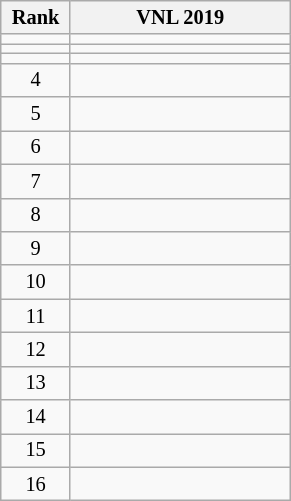<table class="wikitable sortable" style="font-size:85%; text-align:center;">
<tr>
<th width=40>Rank</th>
<th width=140>VNL 2019</th>
</tr>
<tr>
<td></td>
<td style="text-align:left;"></td>
</tr>
<tr>
<td></td>
<td style="text-align:left;"></td>
</tr>
<tr>
<td></td>
<td style="text-align:left;"></td>
</tr>
<tr>
<td>4</td>
<td style="text-align:left;"></td>
</tr>
<tr>
<td>5</td>
<td style="text-align:left;"></td>
</tr>
<tr>
<td>6</td>
<td style="text-align:left;"></td>
</tr>
<tr>
<td>7</td>
<td style="text-align:left;"></td>
</tr>
<tr>
<td>8</td>
<td style="text-align:left;"></td>
</tr>
<tr>
<td>9</td>
<td style="text-align:left;"></td>
</tr>
<tr>
<td>10</td>
<td style="text-align:left;"></td>
</tr>
<tr>
<td>11</td>
<td style="text-align:left;"></td>
</tr>
<tr>
<td>12</td>
<td style="text-align:left;"></td>
</tr>
<tr>
<td>13</td>
<td style="text-align:left;"></td>
</tr>
<tr>
<td>14</td>
<td style="text-align:left;"></td>
</tr>
<tr>
<td>15</td>
<td style="text-align:left;"></td>
</tr>
<tr>
<td>16</td>
<td style="text-align:left;"></td>
</tr>
</table>
